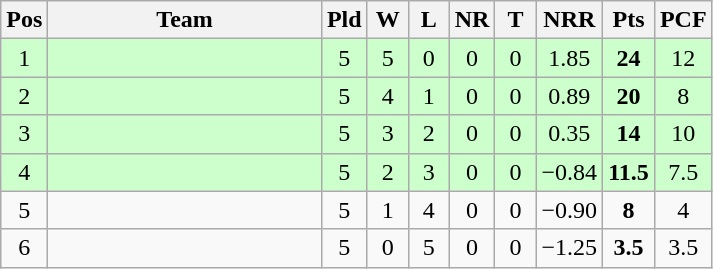<table class="wikitable" style="text-align:center">
<tr>
<th>Pos</th>
<th width=175>Team</th>
<th width=20 abbr="Played">Pld</th>
<th width=20 abbr="Won">W</th>
<th width=20 abbr="Lost">L</th>
<th width=20 abbr="No result">NR</th>
<th width=20 abbr="Tied">T</th>
<th width=20 abbr="Net run rate">NRR</th>
<th width=20 abbr="Points">Pts</th>
<th width=20 abbr="Points Carried Forward">PCF</th>
</tr>
<tr bgcolor="#cfc">
<td>1</td>
<td align="left"></td>
<td>5</td>
<td>5</td>
<td>0</td>
<td>0</td>
<td>0</td>
<td>1.85</td>
<td><strong>24</strong></td>
<td>12</td>
</tr>
<tr bgcolor="#cfc">
<td>2</td>
<td align="left"></td>
<td>5</td>
<td>4</td>
<td>1</td>
<td>0</td>
<td>0</td>
<td>0.89</td>
<td><strong>20</strong></td>
<td>8</td>
</tr>
<tr bgcolor="#cfc">
<td>3</td>
<td align="left"></td>
<td>5</td>
<td>3</td>
<td>2</td>
<td>0</td>
<td>0</td>
<td>0.35</td>
<td><strong>14</strong></td>
<td>10</td>
</tr>
<tr bgcolor="#cfc">
<td>4</td>
<td align="left"></td>
<td>5</td>
<td>2</td>
<td>3</td>
<td>0</td>
<td>0</td>
<td>−0.84</td>
<td><strong>11.5</strong></td>
<td>7.5</td>
</tr>
<tr>
<td>5</td>
<td align="left"></td>
<td>5</td>
<td>1</td>
<td>4</td>
<td>0</td>
<td>0</td>
<td>−0.90</td>
<td><strong>8</strong></td>
<td>4</td>
</tr>
<tr>
<td>6</td>
<td align="left"></td>
<td>5</td>
<td>0</td>
<td>5</td>
<td>0</td>
<td>0</td>
<td>−1.25</td>
<td><strong>3.5</strong></td>
<td>3.5</td>
</tr>
</table>
